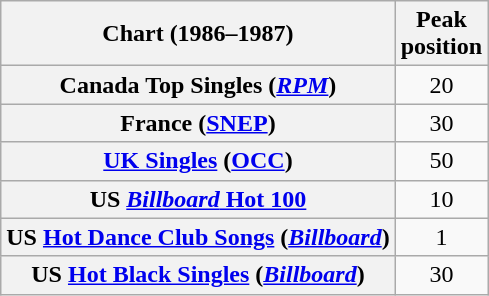<table class="wikitable sortable plainrowheaders" style="text-align:center">
<tr>
<th>Chart (1986–1987)</th>
<th>Peak<br>position</th>
</tr>
<tr>
<th scope="row">Canada Top Singles (<em><a href='#'>RPM</a></em>)</th>
<td>20</td>
</tr>
<tr>
<th scope="row">France (<a href='#'>SNEP</a>)</th>
<td>30</td>
</tr>
<tr>
<th scope="row"><a href='#'>UK Singles</a> (<a href='#'>OCC</a>)</th>
<td>50</td>
</tr>
<tr>
<th scope="row">US <a href='#'><em>Billboard</em> Hot 100</a></th>
<td>10</td>
</tr>
<tr>
<th scope="row">US <a href='#'>Hot Dance Club Songs</a> (<em><a href='#'>Billboard</a></em>)</th>
<td>1</td>
</tr>
<tr>
<th scope="row">US <a href='#'>Hot Black Singles</a> (<em><a href='#'>Billboard</a></em>)</th>
<td>30</td>
</tr>
</table>
